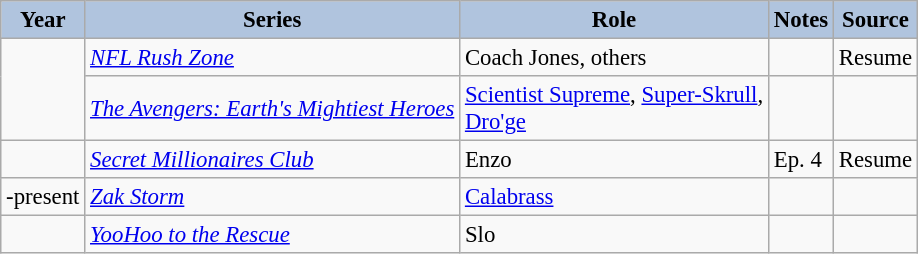<table class="wikitable sortable plainrowheaders" style="width=95%; font-size: 95%;">
<tr>
<th style="background:#b0c4de;">Year </th>
<th style="background:#b0c4de;">Series</th>
<th style="background:#b0c4de;">Role </th>
<th style="background:#b0c4de;" class="unsortable">Notes </th>
<th style="background:#b0c4de;" class="unsortable">Source</th>
</tr>
<tr>
<td rowspan="2"></td>
<td><em><a href='#'>NFL Rush Zone</a></em></td>
<td>Coach Jones, others</td>
<td> </td>
<td>Resume</td>
</tr>
<tr>
<td><em><a href='#'>The Avengers: Earth's Mightiest Heroes</a></em></td>
<td><a href='#'>Scientist Supreme</a>, <a href='#'>Super-Skrull</a>,<br><a href='#'>Dro'ge</a></td>
<td></td>
<td></td>
</tr>
<tr>
<td></td>
<td><em><a href='#'>Secret Millionaires Club</a></em></td>
<td>Enzo</td>
<td>Ep. 4</td>
<td>Resume</td>
</tr>
<tr>
<td>-present</td>
<td><em><a href='#'>Zak Storm</a></em></td>
<td><a href='#'>Calabrass</a></td>
<td> </td>
<td></td>
</tr>
<tr>
<td></td>
<td><em><a href='#'>YooHoo to the Rescue</a></em></td>
<td>Slo</td>
<td> </td>
<td></td>
</tr>
</table>
